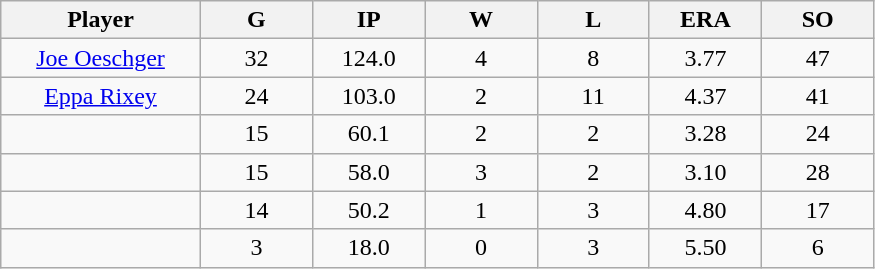<table class="wikitable sortable">
<tr>
<th bgcolor="#DDDDFF" width="16%">Player</th>
<th bgcolor="#DDDDFF" width="9%">G</th>
<th bgcolor="#DDDDFF" width="9%">IP</th>
<th bgcolor="#DDDDFF" width="9%">W</th>
<th bgcolor="#DDDDFF" width="9%">L</th>
<th bgcolor="#DDDDFF" width="9%">ERA</th>
<th bgcolor="#DDDDFF" width="9%">SO</th>
</tr>
<tr align="center">
<td><a href='#'>Joe Oeschger</a></td>
<td>32</td>
<td>124.0</td>
<td>4</td>
<td>8</td>
<td>3.77</td>
<td>47</td>
</tr>
<tr align=center>
<td><a href='#'>Eppa Rixey</a></td>
<td>24</td>
<td>103.0</td>
<td>2</td>
<td>11</td>
<td>4.37</td>
<td>41</td>
</tr>
<tr align=center>
<td></td>
<td>15</td>
<td>60.1</td>
<td>2</td>
<td>2</td>
<td>3.28</td>
<td>24</td>
</tr>
<tr align="center">
<td></td>
<td>15</td>
<td>58.0</td>
<td>3</td>
<td>2</td>
<td>3.10</td>
<td>28</td>
</tr>
<tr align="center">
<td></td>
<td>14</td>
<td>50.2</td>
<td>1</td>
<td>3</td>
<td>4.80</td>
<td>17</td>
</tr>
<tr align="center">
<td></td>
<td>3</td>
<td>18.0</td>
<td>0</td>
<td>3</td>
<td>5.50</td>
<td>6</td>
</tr>
</table>
